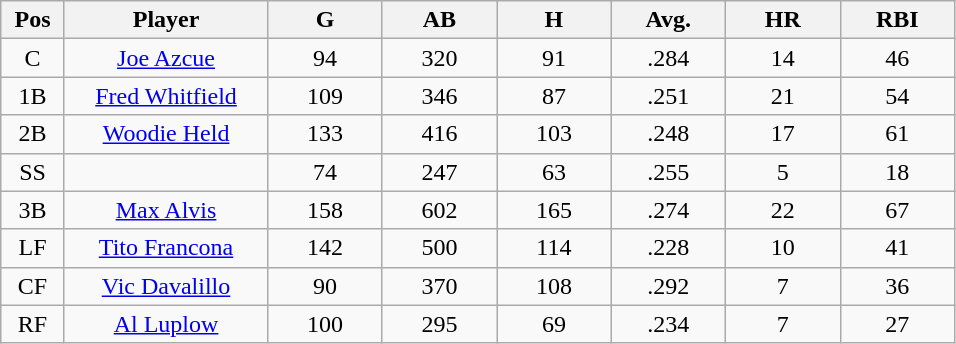<table class="wikitable sortable">
<tr>
<th bgcolor="#DDDDFF" width="5%">Pos</th>
<th bgcolor="#DDDDFF" width="16%">Player</th>
<th bgcolor="#DDDDFF" width="9%">G</th>
<th bgcolor="#DDDDFF" width="9%">AB</th>
<th bgcolor="#DDDDFF" width="9%">H</th>
<th bgcolor="#DDDDFF" width="9%">Avg.</th>
<th bgcolor="#DDDDFF" width="9%">HR</th>
<th bgcolor="#DDDDFF" width="9%">RBI</th>
</tr>
<tr align="center">
<td>C</td>
<td><a href='#'>Joe Azcue</a></td>
<td>94</td>
<td>320</td>
<td>91</td>
<td>.284</td>
<td>14</td>
<td>46</td>
</tr>
<tr align=center>
<td>1B</td>
<td><a href='#'>Fred Whitfield</a></td>
<td>109</td>
<td>346</td>
<td>87</td>
<td>.251</td>
<td>21</td>
<td>54</td>
</tr>
<tr align=center>
<td>2B</td>
<td><a href='#'>Woodie Held</a></td>
<td>133</td>
<td>416</td>
<td>103</td>
<td>.248</td>
<td>17</td>
<td>61</td>
</tr>
<tr align=center>
<td>SS</td>
<td></td>
<td>74</td>
<td>247</td>
<td>63</td>
<td>.255</td>
<td>5</td>
<td>18</td>
</tr>
<tr align="center">
<td>3B</td>
<td><a href='#'>Max Alvis</a></td>
<td>158</td>
<td>602</td>
<td>165</td>
<td>.274</td>
<td>22</td>
<td>67</td>
</tr>
<tr align=center>
<td>LF</td>
<td><a href='#'>Tito Francona</a></td>
<td>142</td>
<td>500</td>
<td>114</td>
<td>.228</td>
<td>10</td>
<td>41</td>
</tr>
<tr align=center>
<td>CF</td>
<td><a href='#'>Vic Davalillo</a></td>
<td>90</td>
<td>370</td>
<td>108</td>
<td>.292</td>
<td>7</td>
<td>36</td>
</tr>
<tr align=center>
<td>RF</td>
<td><a href='#'>Al Luplow</a></td>
<td>100</td>
<td>295</td>
<td>69</td>
<td>.234</td>
<td>7</td>
<td>27</td>
</tr>
</table>
